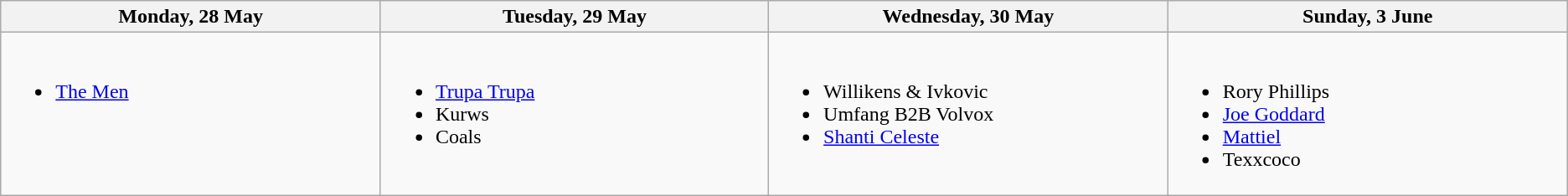<table class="wikitable">
<tr>
<th width="500">Monday, 28 May</th>
<th width="500">Tuesday, 29 May</th>
<th width="500">Wednesday, 30 May</th>
<th width="500">Sunday, 3 June</th>
</tr>
<tr valign="top">
<td><br><ul><li><a href='#'>The Men</a></li></ul></td>
<td><br><ul><li><a href='#'>Trupa Trupa</a></li><li>Kurws</li><li>Coals</li></ul></td>
<td><br><ul><li>Willikens & Ivkovic</li><li>Umfang B2B Volvox</li><li><a href='#'>Shanti Celeste</a></li></ul></td>
<td><br><ul><li>Rory Phillips</li><li><a href='#'>Joe Goddard</a></li><li><a href='#'>Mattiel</a></li><li>Texxcoco</li></ul></td>
</tr>
</table>
